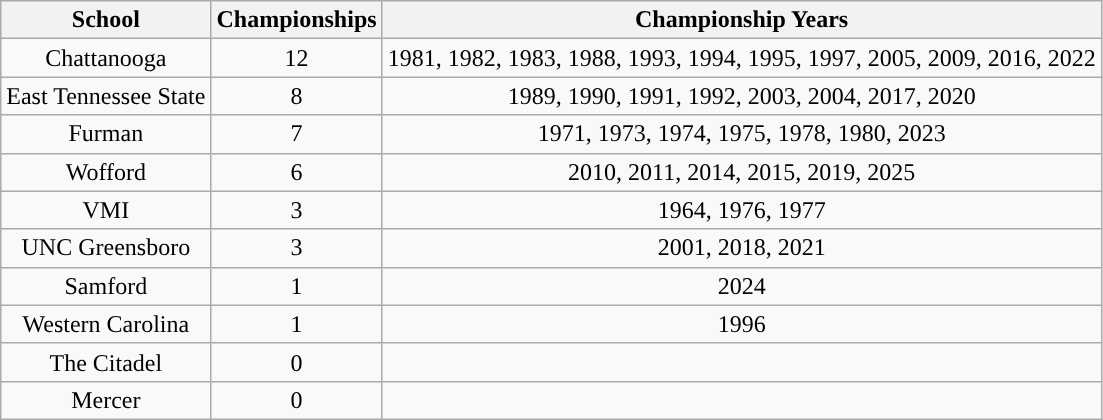<table class="wikitable sortable" style="text-align:center">
<tr>
<th width=px>School</th>
<th width=px>Championships</th>
<th width=px>Championship Years</th>
</tr>
<tr>
<td>Chattanooga</td>
<td>12</td>
<td>1981, 1982, 1983, 1988, 1993, 1994, 1995, 1997, 2005, 2009, 2016, 2022</td>
</tr>
<tr>
<td>East Tennessee State</td>
<td>8</td>
<td>1989, 1990, 1991, 1992, 2003, 2004, 2017, 2020</td>
</tr>
<tr>
<td>Furman</td>
<td>7</td>
<td>1971, 1973, 1974, 1975, 1978, 1980, 2023</td>
</tr>
<tr>
<td>Wofford</td>
<td>6</td>
<td>2010, 2011, 2014, 2015, 2019, 2025</td>
</tr>
<tr>
<td>VMI</td>
<td>3</td>
<td>1964, 1976, 1977</td>
</tr>
<tr>
<td>UNC Greensboro</td>
<td>3</td>
<td>2001, 2018, 2021</td>
</tr>
<tr>
<td>Samford</td>
<td>1</td>
<td>2024</td>
</tr>
<tr>
<td>Western Carolina</td>
<td>1</td>
<td>1996</td>
</tr>
<tr>
<td>The Citadel</td>
<td>0</td>
<td></td>
</tr>
<tr>
<td>Mercer</td>
<td>0</td>
</tr>
</table>
